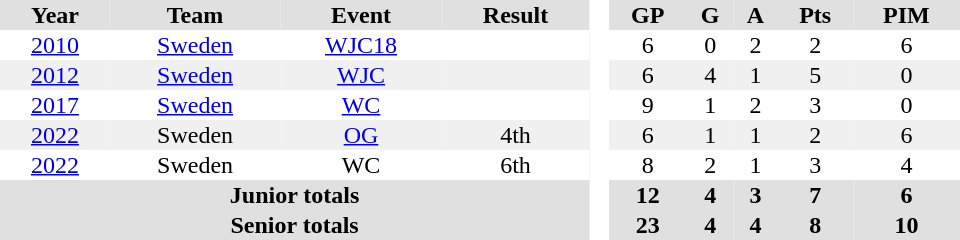<table border="0" cellpadding="1" cellspacing="0" style="text-align:center; width:40em">
<tr ALIGN="center" bgcolor="#e0e0e0">
<th>Year</th>
<th>Team</th>
<th>Event</th>
<th>Result</th>
<th rowspan="99" bgcolor="#ffffff"> </th>
<th>GP</th>
<th>G</th>
<th>A</th>
<th>Pts</th>
<th>PIM</th>
</tr>
<tr>
<td><a href='#'>2010</a></td>
<td><a href='#'>Sweden</a></td>
<td><a href='#'>WJC18</a></td>
<td></td>
<td>6</td>
<td>0</td>
<td>2</td>
<td>2</td>
<td>6</td>
</tr>
<tr bgcolor="#f0f0f0">
<td><a href='#'>2012</a></td>
<td><a href='#'>Sweden</a></td>
<td><a href='#'>WJC</a></td>
<td></td>
<td>6</td>
<td>4</td>
<td>1</td>
<td>5</td>
<td>0</td>
</tr>
<tr>
<td><a href='#'>2017</a></td>
<td><a href='#'>Sweden</a></td>
<td><a href='#'>WC</a></td>
<td></td>
<td>9</td>
<td>1</td>
<td>2</td>
<td>3</td>
<td>0</td>
</tr>
<tr bgcolor="#f0f0f0">
<td><a href='#'>2022</a></td>
<td>Sweden</td>
<td><a href='#'>OG</a></td>
<td>4th</td>
<td>6</td>
<td>1</td>
<td>1</td>
<td>2</td>
<td>6</td>
</tr>
<tr>
<td><a href='#'>2022</a></td>
<td>Sweden</td>
<td>WC</td>
<td>6th</td>
<td>8</td>
<td>2</td>
<td>1</td>
<td>3</td>
<td>4</td>
</tr>
<tr bgcolor="#e0e0e0">
<th colspan=4>Junior totals</th>
<th>12</th>
<th>4</th>
<th>3</th>
<th>7</th>
<th>6</th>
</tr>
<tr bgcolor="#e0e0e0">
<th colspan=4>Senior totals</th>
<th>23</th>
<th>4</th>
<th>4</th>
<th>8</th>
<th>10</th>
</tr>
</table>
